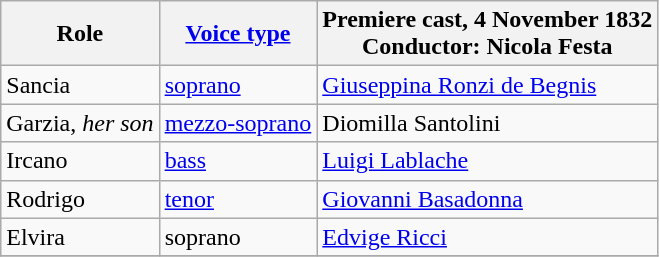<table class="wikitable">
<tr>
<th>Role</th>
<th><a href='#'>Voice type</a></th>
<th>Premiere cast, 4 November 1832<br>Conductor: Nicola Festa</th>
</tr>
<tr>
<td>Sancia</td>
<td><a href='#'>soprano</a></td>
<td><a href='#'>Giuseppina Ronzi de Begnis</a></td>
</tr>
<tr>
<td>Garzia, <em>her son</em></td>
<td><a href='#'>mezzo-soprano</a></td>
<td>Diomilla Santolini</td>
</tr>
<tr>
<td>Ircano</td>
<td><a href='#'>bass</a></td>
<td><a href='#'>Luigi Lablache</a></td>
</tr>
<tr>
<td>Rodrigo</td>
<td><a href='#'>tenor</a></td>
<td><a href='#'>Giovanni Basadonna</a></td>
</tr>
<tr>
<td>Elvira</td>
<td>soprano</td>
<td><a href='#'>Edvige Ricci</a></td>
</tr>
<tr>
</tr>
</table>
